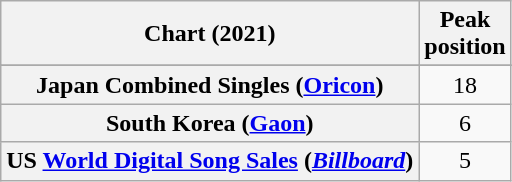<table class="wikitable plainrowheaders sortable" style="text-align:center">
<tr>
<th scope="col">Chart (2021)</th>
<th scope="col">Peak<br>position</th>
</tr>
<tr>
</tr>
<tr>
</tr>
<tr>
<th scope="row">Japan Combined Singles (<a href='#'>Oricon</a>)</th>
<td>18</td>
</tr>
<tr>
<th scope="row">South Korea (<a href='#'>Gaon</a>)</th>
<td>6</td>
</tr>
<tr>
<th scope="row">US <a href='#'>World Digital Song Sales</a> (<em><a href='#'>Billboard</a></em>)</th>
<td>5</td>
</tr>
</table>
